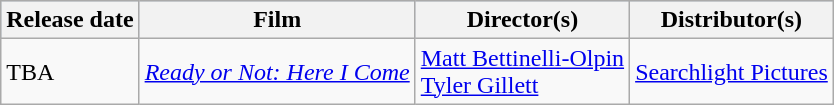<table class="wikitable">
<tr style="background:#b0c4de; text-align:center;">
<th>Release date</th>
<th>Film</th>
<th>Director(s)</th>
<th>Distributor(s)</th>
</tr>
<tr>
<td>TBA</td>
<td><a href='#'><em>Ready or Not: Here I Come</em></a></td>
<td><a href='#'>Matt Bettinelli-Olpin</a><br><a href='#'>Tyler Gillett</a></td>
<td><a href='#'>Searchlight Pictures</a></td>
</tr>
</table>
